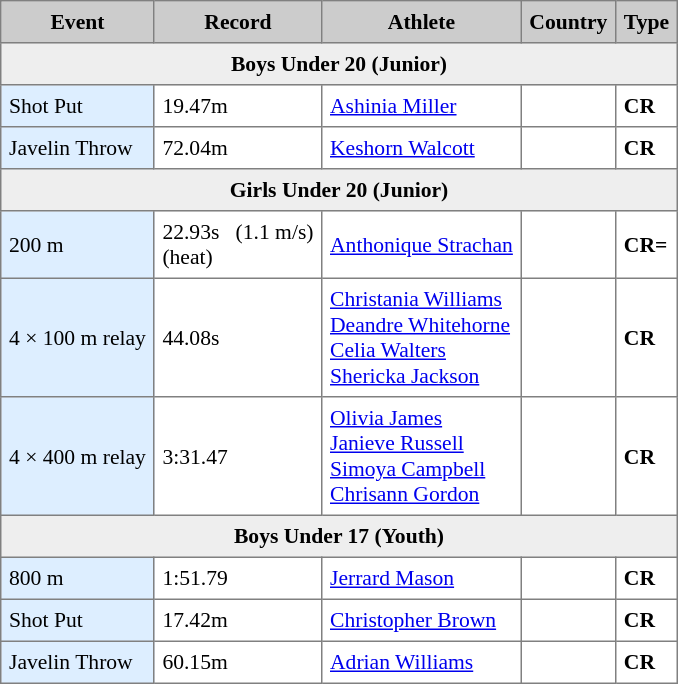<table border= "1"  cellpadding = "5" cellspacing= "2" style="border-collapse: collapse;  font-size: 90%; ">
<tr>
<th style="background: #cccccc;">Event</th>
<th style="background: #cccccc;">Record</th>
<th style="background: #cccccc;">Athlete</th>
<th style="background: #cccccc;">Country</th>
<th style="background: #cccccc;">Type</th>
</tr>
<tr>
<th bgcolor="#eeeeee" colspan="5">Boys Under 20 (Junior)</th>
</tr>
<tr>
<td style="background:#def;">Shot Put</td>
<td>19.47m</td>
<td><a href='#'>Ashinia Miller</a></td>
<td></td>
<td><strong>CR</strong></td>
</tr>
<tr>
<td style="background:#def;">Javelin Throw</td>
<td>72.04m</td>
<td><a href='#'>Keshorn Walcott</a></td>
<td></td>
<td><strong>CR</strong></td>
</tr>
<tr>
<th bgcolor="#eeeeee" colspan="5">Girls Under 20 (Junior)</th>
</tr>
<tr>
<td style="background:#def;">200 m</td>
<td>22.93s   (1.1 m/s) <br> (heat)</td>
<td><a href='#'>Anthonique Strachan</a></td>
<td></td>
<td><strong>CR=</strong></td>
</tr>
<tr>
<td style="background:#def;">4 × 100 m relay</td>
<td>44.08s</td>
<td><a href='#'>Christania Williams</a> <br> <a href='#'>Deandre Whitehorne</a> <br> <a href='#'>Celia Walters</a> <br> <a href='#'>Shericka Jackson</a></td>
<td></td>
<td><strong>CR</strong></td>
</tr>
<tr>
<td style="background:#def;">4 × 400 m relay</td>
<td>3:31.47</td>
<td><a href='#'>Olivia James</a> <br> <a href='#'>Janieve Russell</a> <br> <a href='#'>Simoya Campbell</a> <br> <a href='#'>Chrisann Gordon</a></td>
<td></td>
<td><strong>CR</strong></td>
</tr>
<tr>
<th bgcolor="#eeeeee" colspan="5">Boys Under 17 (Youth)</th>
</tr>
<tr>
<td style="background:#def;">800 m</td>
<td>1:51.79</td>
<td><a href='#'>Jerrard Mason</a></td>
<td></td>
<td><strong>CR</strong></td>
</tr>
<tr>
<td style="background:#def;">Shot Put</td>
<td>17.42m</td>
<td><a href='#'>Christopher Brown</a></td>
<td></td>
<td><strong>CR</strong></td>
</tr>
<tr>
<td style="background:#def;">Javelin Throw</td>
<td>60.15m</td>
<td><a href='#'>Adrian Williams</a></td>
<td></td>
<td><strong>CR</strong></td>
</tr>
</table>
